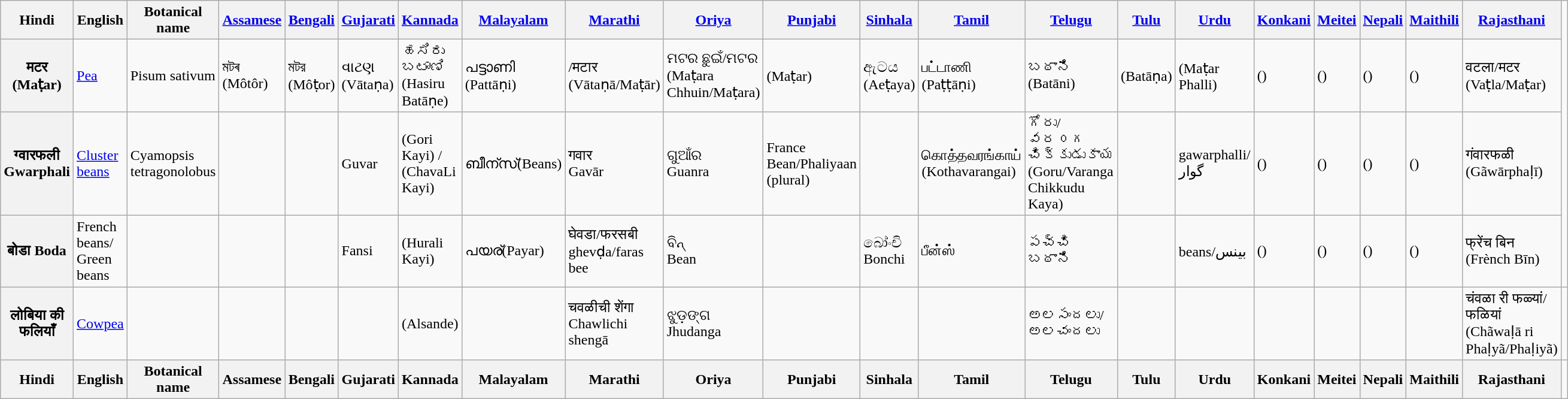<table class="wikitable sortable">
<tr>
<th>Hindi</th>
<th>English</th>
<th>Botanical name</th>
<th><a href='#'>Assamese</a></th>
<th><a href='#'>Bengali</a></th>
<th><a href='#'>Gujarati</a></th>
<th><a href='#'>Kannada</a></th>
<th><a href='#'>Malayalam</a></th>
<th><a href='#'>Marathi</a></th>
<th><a href='#'>Oriya</a></th>
<th><a href='#'>Punjabi</a></th>
<th><a href='#'>Sinhala</a></th>
<th><a href='#'>Tamil</a></th>
<th><a href='#'>Telugu</a></th>
<th><a href='#'>Tulu</a></th>
<th><a href='#'>Urdu</a></th>
<th><a href='#'>Konkani</a></th>
<th><a href='#'>Meitei</a></th>
<th><a href='#'>Nepali</a></th>
<th><a href='#'>Maithili</a></th>
<th><a href='#'>Rajasthani</a></th>
</tr>
<tr>
<th>मटर (Maṭar)</th>
<td><a href='#'>Pea</a></td>
<td>Pisum sativum</td>
<td>মটৰ<br>(Môtôr)</td>
<td>মটর<br>(Môṭor)</td>
<td>વાટણ (Vātaṇa)</td>
<td>ಹಸಿರು ಬಟಾಣಿ (Hasiru Batāṇe)</td>
<td>പട്ടാണി (Pattāṇi)</td>
<td>/मटार<br>(Vātaṇā/Maṭār)</td>
<td>ମଟର ଛୁଇଁ/ମଟର<br>(Maṭara Chhuin/Maṭara)</td>
<td>(Maṭar)</td>
<td>ඇටය (Aeṭaya)</td>
<td>பட்டாணி (Paṭṭāṇi)</td>
<td>బఠాని (Batāni)</td>
<td>(Batāṇa)</td>
<td>(Maṭar Phalli)</td>
<td>()</td>
<td>()</td>
<td>()</td>
<td>()</td>
<td>वटला/मटर (Vaṭla/Maṭar)</td>
</tr>
<tr>
<th>ग्वारफली Gwarphali</th>
<td><a href='#'>Cluster beans</a></td>
<td>Cyamopsis tetragonolobus</td>
<td></td>
<td></td>
<td>Guvar</td>
<td> (Gori Kayi) /  (ChavaLi Kayi)</td>
<td>ബീന്സ്‌(Beans)</td>
<td>गवार<br>Gavār</td>
<td>ଗୁଆଁର<br>Guanra</td>
<td>France Bean/Phaliyaan (plural)</td>
<td></td>
<td>கொத்தவரங்காய் (Kothavarangai)</td>
<td>గోరు/వర౦గ చిక్కుడుకాయ<br>(Goru/Varanga Chikkudu Kaya)</td>
<td></td>
<td>gawarphalli/گوار</td>
<td>()</td>
<td>()</td>
<td>()</td>
<td>()</td>
<td>गंवारफळी (Gãwārphaḷī)</td>
</tr>
<tr>
<th>बोडा Boda</th>
<td>French beans/ Green beans</td>
<td></td>
<td></td>
<td></td>
<td>Fansi</td>
<td> (Hurali Kayi)</td>
<td>പയര്(Payar)</td>
<td>घेवडा/फरसबी<br>ghevḍa/faras bee</td>
<td>ବିନ୍<br>Bean</td>
<td></td>
<td>බෝංචි Bonchi</td>
<td>பீன்ஸ்</td>
<td>పచ్చి బఠాని</td>
<td></td>
<td>beans/بينس</td>
<td>()</td>
<td>()</td>
<td>()</td>
<td>()</td>
<td>फ्रेंच बिन (Frènch Bīn)</td>
</tr>
<tr>
<th>लोबिया की फलियाँ</th>
<td><a href='#'>Cowpea</a></td>
<td></td>
<td></td>
<td></td>
<td></td>
<td>(Alsande)</td>
<td></td>
<td>चवळीची शेंगा <br>Chawlichi shengā</td>
<td>ଝୁଡ଼ଙ୍ଗ<br>Jhudanga</td>
<td></td>
<td></td>
<td></td>
<td>అలసందలు/అలచందలు</td>
<td></td>
<td></td>
<td></td>
<td></td>
<td></td>
<td></td>
<td>चंवळा री फळ्यां/फळियां (Chãwaḷā ri Phaḷyã/Phaḷiyã)</td>
<td></td>
</tr>
<tr class="sortbottom">
<th>Hindi</th>
<th>English</th>
<th>Botanical name</th>
<th>Assamese</th>
<th>Bengali</th>
<th>Gujarati</th>
<th>Kannada</th>
<th>Malayalam</th>
<th>Marathi</th>
<th>Oriya</th>
<th>Punjabi</th>
<th>Sinhala</th>
<th>Tamil</th>
<th>Telugu</th>
<th>Tulu</th>
<th>Urdu</th>
<th>Konkani</th>
<th>Meitei</th>
<th>Nepali</th>
<th>Maithili</th>
<th>Rajasthani</th>
</tr>
</table>
